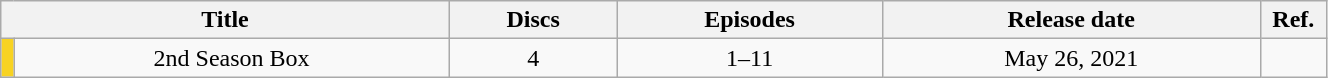<table class="wikitable" style="text-align: center; width: 70%;">
<tr>
<th colspan="2">Title</th>
<th>Discs</th>
<th>Episodes</th>
<th>Release date</th>
<th style="width:5%;">Ref.</th>
</tr>
<tr>
<td rowspan="1" style="width:1%; background: #F8D322"></td>
<td>2nd Season Box</td>
<td>4</td>
<td>1–11</td>
<td>May 26, 2021</td>
<td></td>
</tr>
</table>
